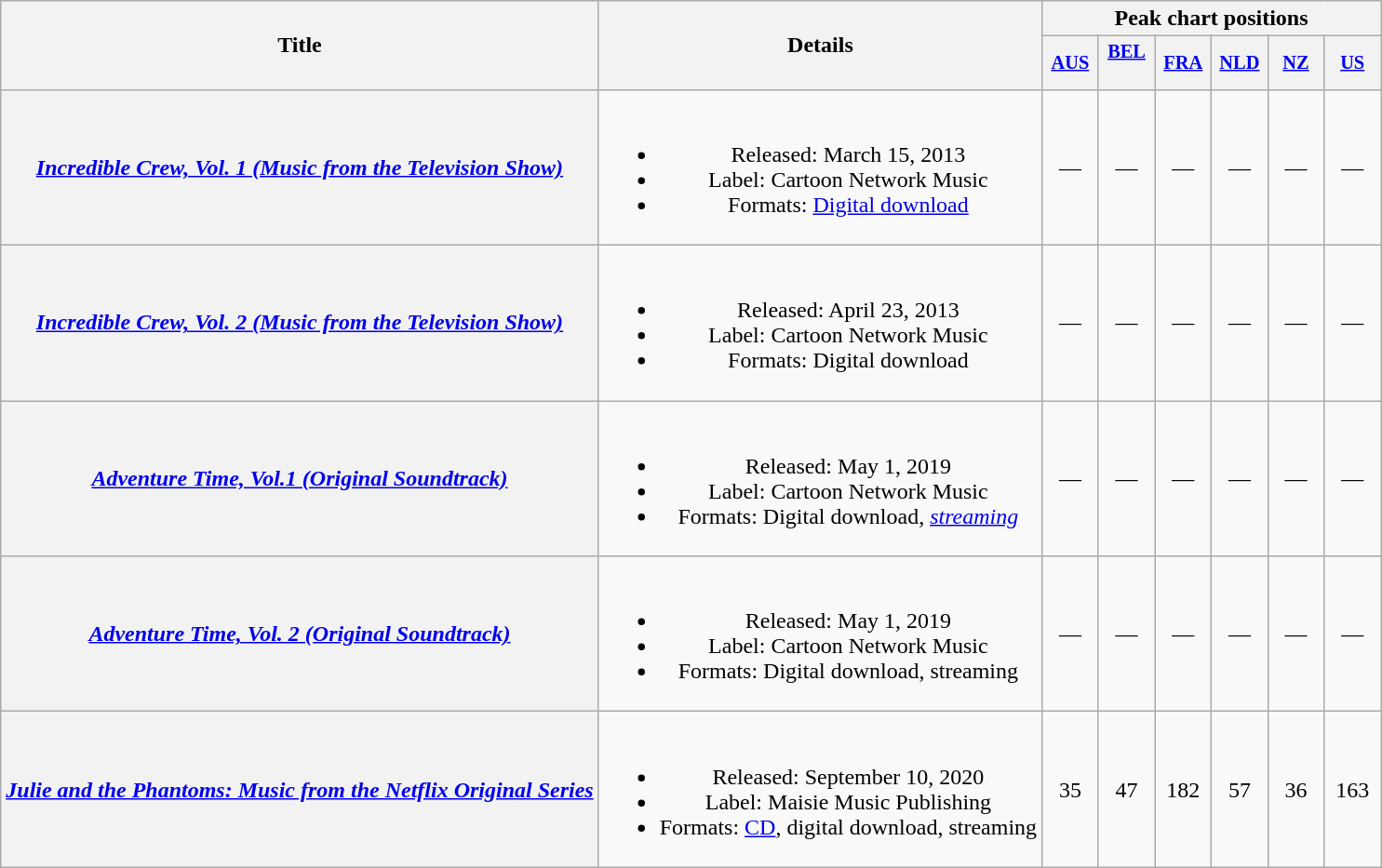<table class="wikitable plainrowheaders" style="text-align:center;">
<tr>
<th scope="col" rowspan="2">Title</th>
<th scope="col" rowspan="2">Details</th>
<th scope="col" colspan="6">Peak chart positions</th>
</tr>
<tr>
<th style="width:2.5em; font-size:85%"><a href='#'>AUS</a><br></th>
<th style="width:2.5em; font-size:85%"><a href='#'>BEL<br></a><br></th>
<th style="width:2.5em; font-size:85%"><a href='#'>FRA</a><br></th>
<th style="width:2.5em; font-size:85%"><a href='#'>NLD</a><br></th>
<th style="width:2.5em; font-size:85%"><a href='#'>NZ</a><br></th>
<th style="width:2.5em; font-size:85%"><a href='#'>US</a><br></th>
</tr>
<tr>
<th scope="row"><em><a href='#'>Incredible Crew, Vol. 1 (Music from the Television Show)</a></em></th>
<td><br><ul><li>Released: March 15, 2013</li><li>Label: Cartoon Network Music</li><li>Formats: <a href='#'>Digital download</a></li></ul></td>
<td>—</td>
<td>—</td>
<td>—</td>
<td>—</td>
<td>—</td>
<td>—</td>
</tr>
<tr>
<th scope="row"><em><a href='#'>Incredible Crew, Vol. 2 (Music from the Television Show)</a></em></th>
<td><br><ul><li>Released: April 23, 2013</li><li>Label: Cartoon Network Music</li><li>Formats: Digital download</li></ul></td>
<td>—</td>
<td>—</td>
<td>—</td>
<td>—</td>
<td>—</td>
<td>—</td>
</tr>
<tr>
<th scope="row"><em><a href='#'>Adventure Time, Vol.1 (Original Soundtrack)</a></em></th>
<td><br><ul><li>Released: May 1, 2019</li><li>Label: Cartoon Network Music</li><li>Formats: Digital download, <em><a href='#'>streaming</a></em></li></ul></td>
<td>—</td>
<td>—</td>
<td>—</td>
<td>—</td>
<td>—</td>
<td>—</td>
</tr>
<tr>
<th scope="row"><em><a href='#'>Adventure Time, Vol. 2 (Original Soundtrack)</a></em></th>
<td><br><ul><li>Released: May 1, 2019</li><li>Label: Cartoon Network Music</li><li>Formats: Digital download, streaming</li></ul></td>
<td>—</td>
<td>—</td>
<td>—</td>
<td>—</td>
<td>—</td>
<td>—</td>
</tr>
<tr>
<th scope="row"><em><a href='#'>Julie and the Phantoms: Music from the Netflix Original Series</a></em></th>
<td><br><ul><li>Released: September 10, 2020</li><li>Label: Maisie Music Publishing</li><li>Formats: <a href='#'>CD</a>, digital download, streaming</li></ul></td>
<td>35</td>
<td>47</td>
<td>182</td>
<td>57</td>
<td>36</td>
<td>163</td>
</tr>
</table>
